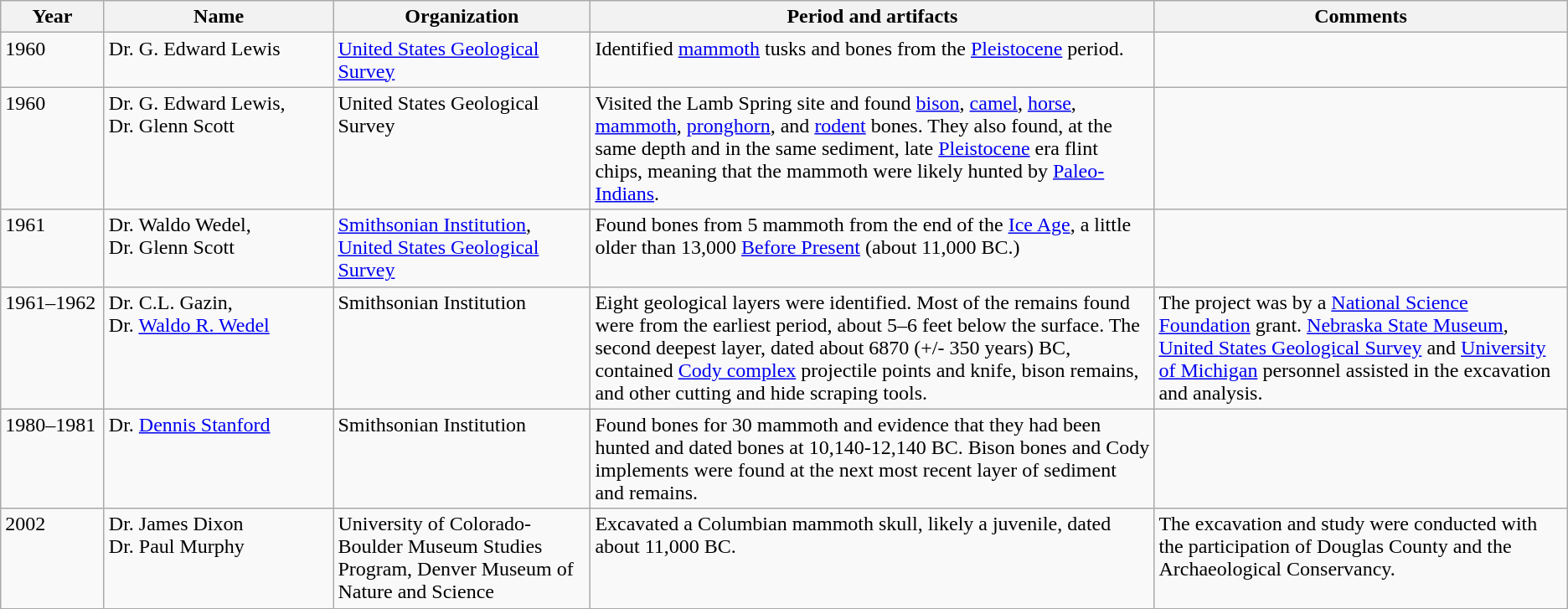<table class="wikitable">
<tr>
<th scope="col" width ="75px">Year</th>
<th scope="col" width ="175px">Name</th>
<th scope="col">Organization</th>
<th scope="col">Period and artifacts</th>
<th scope="col">Comments</th>
</tr>
<tr valign="top">
<td>1960</td>
<td>Dr. G. Edward Lewis</td>
<td><a href='#'>United States Geological Survey</a></td>
<td>Identified <a href='#'>mammoth</a> tusks and bones from the <a href='#'>Pleistocene</a> period.</td>
<td></td>
</tr>
<tr valign="top">
<td>1960</td>
<td>Dr. G. Edward Lewis,<br>Dr. Glenn Scott</td>
<td>United States Geological Survey</td>
<td>Visited the Lamb Spring site and found <a href='#'>bison</a>, <a href='#'>camel</a>, <a href='#'>horse</a>, <a href='#'>mammoth</a>, <a href='#'>pronghorn</a>, and <a href='#'>rodent</a> bones.  They also found, at the same depth and in the same sediment, late <a href='#'>Pleistocene</a> era flint chips, meaning that the mammoth were likely hunted by <a href='#'>Paleo-Indians</a>.</td>
<td></td>
</tr>
<tr valign="top">
<td>1961</td>
<td>Dr. Waldo Wedel,<br>Dr. Glenn Scott</td>
<td><a href='#'>Smithsonian Institution</a>, <a href='#'>United States Geological Survey</a></td>
<td>Found bones from 5 mammoth from the end of the <a href='#'>Ice Age</a>, a little older than 13,000 <a href='#'>Before Present</a> (about 11,000 BC.)</td>
<td></td>
</tr>
<tr valign="top">
<td>1961–1962</td>
<td>Dr. C.L. Gazin,<br>Dr. <a href='#'>Waldo R. Wedel</a></td>
<td>Smithsonian Institution</td>
<td>Eight geological layers were identified.  Most of the remains found were from the earliest period, about 5–6 feet below the surface.  The second deepest layer, dated about 6870 (+/- 350 years) BC, contained <a href='#'>Cody complex</a> projectile points and knife, bison remains, and other cutting and hide scraping tools.</td>
<td>The project was by a <a href='#'>National Science Foundation</a> grant.  <a href='#'>Nebraska State Museum</a>, <a href='#'>United States Geological Survey</a> and <a href='#'>University of Michigan</a> personnel assisted in the excavation and analysis.</td>
</tr>
<tr valign="top">
<td>1980–1981</td>
<td>Dr. <a href='#'>Dennis Stanford</a></td>
<td>Smithsonian Institution</td>
<td>Found bones for 30 mammoth and evidence that they had been hunted and dated bones at 10,140-12,140 BC. Bison bones and Cody implements were found at the next most recent layer of sediment and remains.</td>
<td></td>
</tr>
<tr valign="top">
<td>2002</td>
<td>Dr. James Dixon<br>Dr. Paul Murphy</td>
<td>University of Colorado-Boulder Museum Studies Program, Denver Museum of Nature and Science</td>
<td>Excavated a Columbian mammoth skull, likely a juvenile, dated about 11,000 BC.</td>
<td>The excavation and study were conducted with the participation of Douglas County and the Archaeological Conservancy.</td>
</tr>
<tr>
</tr>
</table>
